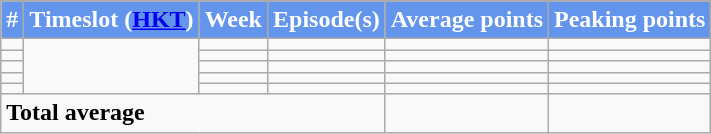<table class="wikitable">
<tr style="background:cornflowerblue; color:white" align="center">
</tr>
<tr>
<th style="background:cornflowerblue; color:white" align="center">#</th>
<th style="background:cornflowerblue; color:white" align="center">Timeslot (<a href='#'>HKT</a>)</th>
<th style="background:cornflowerblue; color:white" align="center">Week</th>
<th style="background:cornflowerblue; color:white" align="center">Episode(s)</th>
<th style="background:cornflowerblue; color:white" align="center">Average points</th>
<th style="background:cornflowerblue; color:white" align="center">Peaking points</th>
</tr>
<tr>
<td></td>
<td rowspan="5"></td>
<td></td>
<td></td>
<td></td>
<td></td>
</tr>
<tr>
<td></td>
<td></td>
<td></td>
<td></td>
<td></td>
</tr>
<tr>
<td></td>
<td></td>
<td></td>
<td></td>
<td></td>
</tr>
<tr>
<td></td>
<td></td>
<td></td>
<td></td>
<td></td>
</tr>
<tr>
<td></td>
<td></td>
<td></td>
<td></td>
<td></td>
</tr>
<tr>
<td colspan="4"><strong>Total average</strong></td>
<td></td>
<td></td>
</tr>
</table>
